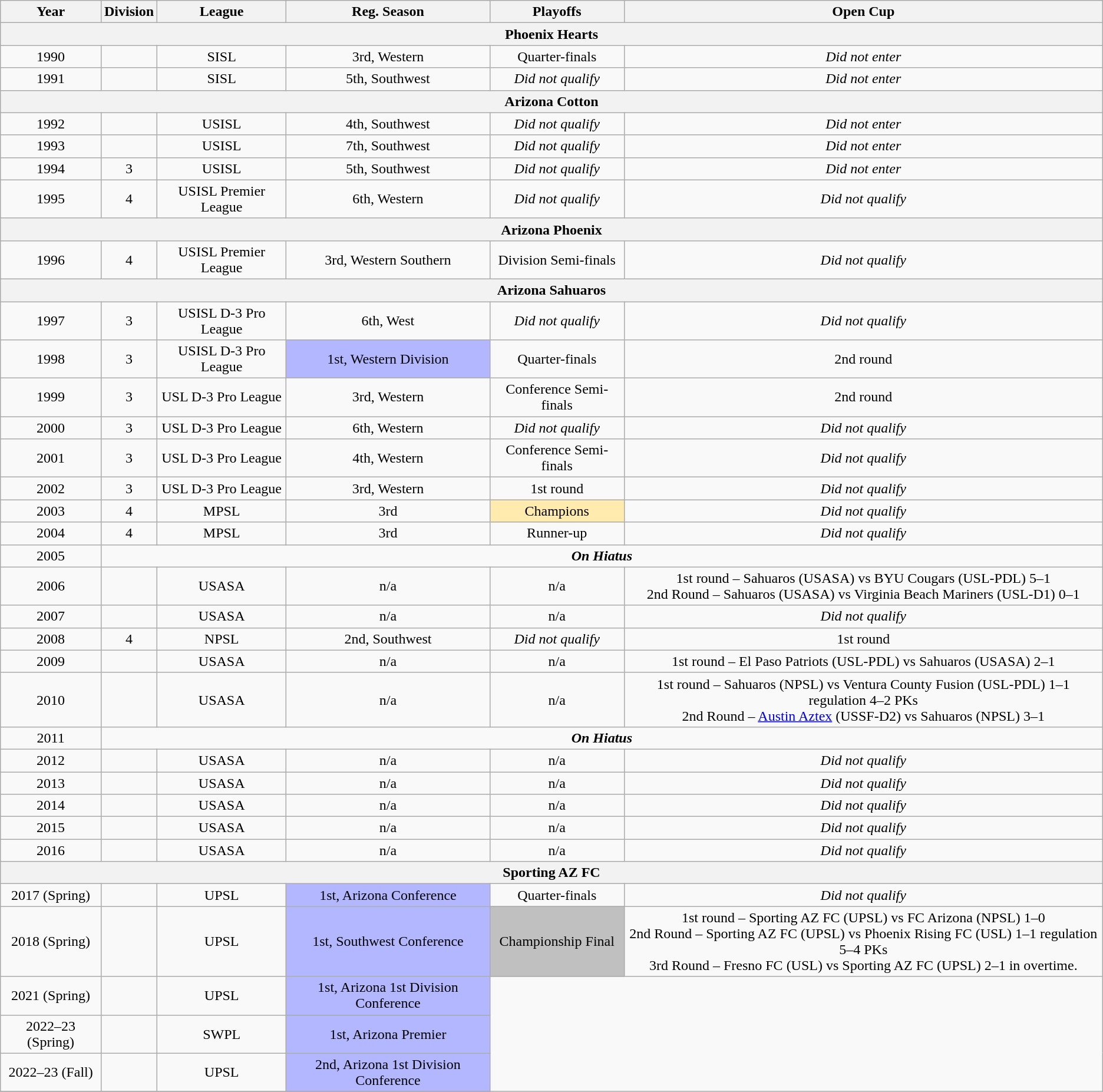<table class="wikitable" style="text-align:center">
<tr>
<th>Year</th>
<th>Division</th>
<th>League</th>
<th>Reg. Season</th>
<th>Playoffs</th>
<th>Open Cup</th>
</tr>
<tr>
<th colspan=6 align="center">Phoenix Hearts</th>
</tr>
<tr>
<td>1990</td>
<td></td>
<td>SISL</td>
<td>3rd, Western</td>
<td>Quarter-finals</td>
<td><em>Did not enter</em></td>
</tr>
<tr>
<td>1991</td>
<td></td>
<td>SISL</td>
<td>5th, Southwest</td>
<td><em>Did not qualify</em></td>
<td><em>Did not enter</em></td>
</tr>
<tr>
<th colspan=6 align="center">Arizona Cotton</th>
</tr>
<tr>
<td>1992</td>
<td></td>
<td>USISL</td>
<td>4th, Southwest</td>
<td><em>Did not qualify</em></td>
<td><em>Did not enter</em></td>
</tr>
<tr>
<td>1993</td>
<td></td>
<td>USISL</td>
<td>7th, Southwest</td>
<td><em>Did not qualify</em></td>
<td><em>Did not enter</em></td>
</tr>
<tr>
<td>1994</td>
<td>3</td>
<td>USISL</td>
<td>5th, Southwest</td>
<td><em>Did not qualify</em></td>
<td><em>Did not enter</em></td>
</tr>
<tr>
<td>1995</td>
<td>4</td>
<td>USISL Premier League</td>
<td>6th, Western</td>
<td><em>Did not qualify</em></td>
<td><em>Did not qualify</em></td>
</tr>
<tr>
<th colspan=6 align="center">Arizona Phoenix</th>
</tr>
<tr>
<td>1996</td>
<td>4</td>
<td>USISL Premier League</td>
<td>3rd, Western Southern</td>
<td>Division Semi-finals</td>
<td><em>Did not qualify</em></td>
</tr>
<tr>
<th colspan=6 align="center">Arizona Sahuaros</th>
</tr>
<tr>
<td>1997</td>
<td>3</td>
<td>USISL D-3 Pro League</td>
<td>6th, West</td>
<td><em>Did not qualify</em></td>
<td><em>Did not qualify</em></td>
</tr>
<tr>
<td>1998</td>
<td>3</td>
<td>USISL D-3 Pro League</td>
<td bgcolor="B3B7FF">1st, Western Division</td>
<td>Quarter-finals</td>
<td>2nd round</td>
</tr>
<tr>
<td>1999</td>
<td>3</td>
<td>USL D-3 Pro League</td>
<td>3rd, Western</td>
<td>Conference Semi-finals</td>
<td>2nd round</td>
</tr>
<tr>
<td>2000</td>
<td>3</td>
<td>USL D-3 Pro League</td>
<td>6th, Western</td>
<td><em>Did not qualify</em></td>
<td><em>Did not qualify</em></td>
</tr>
<tr>
<td>2001</td>
<td>3</td>
<td>USL D-3 Pro League</td>
<td>4th, Western</td>
<td>Conference Semi-finals</td>
<td><em>Did not qualify</em></td>
</tr>
<tr>
<td>2002</td>
<td>3</td>
<td>USL D-3 Pro League</td>
<td>3rd, Western</td>
<td>1st round</td>
<td><em>Did not qualify</em></td>
</tr>
<tr>
<td>2003</td>
<td>4</td>
<td>MPSL</td>
<td>3rd</td>
<td bgcolor="FFEBAD">Champions</td>
<td><em>Did not qualify</em></td>
</tr>
<tr>
<td>2004</td>
<td>4</td>
<td>MPSL</td>
<td>3rd</td>
<td>Runner-up</td>
<td><em>Did not qualify</em></td>
</tr>
<tr>
<td>2005</td>
<td rowspan=1 colspan=6 align=center><strong><em>On Hiatus</em></strong></td>
</tr>
<tr>
<td>2006</td>
<td></td>
<td>USASA</td>
<td>n/a</td>
<td>n/a</td>
<td>1st round – Sahuaros (USASA) vs BYU Cougars (USL-PDL) 5–1<br>2nd Round – Sahuaros (USASA) vs Virginia Beach Mariners (USL-D1) 0–1 </td>
</tr>
<tr>
<td>2007</td>
<td></td>
<td>USASA</td>
<td>n/a</td>
<td>n/a</td>
<td><em>Did not qualify</em></td>
</tr>
<tr>
<td>2008</td>
<td>4</td>
<td>NPSL</td>
<td>2nd, Southwest</td>
<td><em>Did not qualify</em></td>
<td>1st round</td>
</tr>
<tr>
<td>2009</td>
<td></td>
<td>USASA</td>
<td>n/a</td>
<td>n/a</td>
<td>1st round – El Paso Patriots (USL-PDL) vs Sahuaros (USASA) 2–1</td>
</tr>
<tr>
<td>2010</td>
<td></td>
<td>USASA</td>
<td>n/a</td>
<td>n/a</td>
<td>1st round – Sahuaros (NPSL) vs Ventura County Fusion (USL-PDL) 1–1 regulation 4–2 PKs<br>2nd Round – <a href='#'>Austin Aztex</a> (USSF-D2) vs Sahuaros (NPSL) 3–1 </td>
</tr>
<tr>
<td>2011</td>
<td rowspan=1 colspan=6 align=center><strong><em>On Hiatus</em></strong></td>
</tr>
<tr>
<td>2012</td>
<td></td>
<td>USASA</td>
<td>n/a</td>
<td>n/a</td>
<td><em>Did not qualify</em></td>
</tr>
<tr>
<td>2013</td>
<td></td>
<td>USASA</td>
<td>n/a</td>
<td>n/a</td>
<td><em>Did not qualify</em></td>
</tr>
<tr>
<td>2014</td>
<td></td>
<td>USASA</td>
<td>n/a</td>
<td>n/a</td>
<td><em>Did not qualify</em></td>
</tr>
<tr>
<td>2015</td>
<td></td>
<td>USASA</td>
<td>n/a</td>
<td>n/a</td>
<td><em>Did not qualify</em></td>
</tr>
<tr>
<td>2016</td>
<td></td>
<td>USASA</td>
<td>n/a</td>
<td>n/a</td>
<td><em>Did not qualify</em></td>
</tr>
<tr>
<th colspan=6 align="center">Sporting AZ FC</th>
</tr>
<tr>
<td>2017 (Spring)</td>
<td></td>
<td>UPSL</td>
<td bgcolor="B3B7FF">1st, Arizona Conference</td>
<td>Quarter-finals</td>
<td><em>Did not qualify</em></td>
</tr>
<tr>
<td>2018 (Spring)</td>
<td></td>
<td>UPSL</td>
<td bgcolor="B3B7FF">1st, Southwest Conference</td>
<td bgcolor=silver>Championship Final</td>
<td>1st round – Sporting AZ FC (UPSL) vs FC Arizona (NPSL) 1–0<br>2nd Round – Sporting AZ FC (UPSL) vs Phoenix Rising FC (USL) 1–1 regulation 5–4 PKs <br>3rd Round – Fresno FC (USL) vs Sporting AZ FC (UPSL) 2–1 in overtime.</td>
</tr>
<tr>
<td>2021 (Spring)</td>
<td></td>
<td>UPSL</td>
<td bgcolor="B3B7FF">1st, Arizona 1st Division Conference</td>
</tr>
<tr>
<td>2022–23 (Spring)</td>
<td></td>
<td>SWPL</td>
<td bgcolor="B3B7FF">1st, Arizona Premier</td>
</tr>
<tr>
<td>2022–23 (Fall)</td>
<td></td>
<td>UPSL</td>
<td bgcolor="B3B7FF">2nd, Arizona 1st Division Conference</td>
</tr>
<tr>
</tr>
</table>
